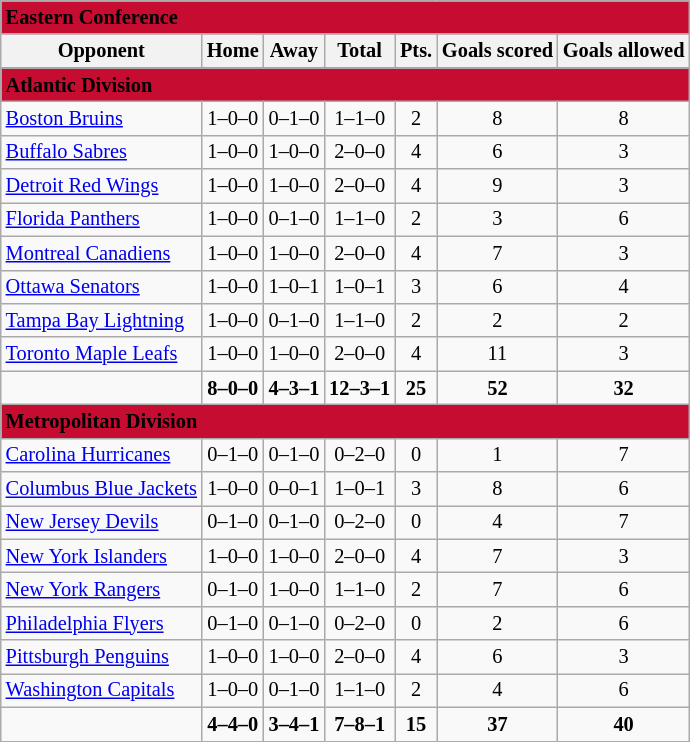<table class="wikitable" style="font-size: 85%; text-align: center">
<tr>
<td colspan="7" style="text-align:left; background:#c60c30"><span> <strong>Eastern Conference</strong> </span></td>
</tr>
<tr>
<th>Opponent</th>
<th>Home</th>
<th>Away</th>
<th>Total</th>
<th>Pts.</th>
<th>Goals scored</th>
<th>Goals allowed</th>
</tr>
<tr>
<td colspan="7" style="text-align:left; background:#c60c30"><span> <strong>Atlantic Division</strong> </span></td>
</tr>
<tr>
<td style="text-align:left"><a href='#'>Boston Bruins</a></td>
<td>1–0–0</td>
<td>0–1–0</td>
<td>1–1–0</td>
<td>2</td>
<td>8</td>
<td>8</td>
</tr>
<tr>
<td style="text-align:left"><a href='#'>Buffalo Sabres</a></td>
<td>1–0–0</td>
<td>1–0–0</td>
<td>2–0–0</td>
<td>4</td>
<td>6</td>
<td>3</td>
</tr>
<tr>
<td style="text-align:left"><a href='#'>Detroit Red Wings</a></td>
<td>1–0–0</td>
<td>1–0–0</td>
<td>2–0–0</td>
<td>4</td>
<td>9</td>
<td>3</td>
</tr>
<tr>
<td style="text-align:left"><a href='#'>Florida Panthers</a></td>
<td>1–0–0</td>
<td>0–1–0</td>
<td>1–1–0</td>
<td>2</td>
<td>3</td>
<td>6</td>
</tr>
<tr>
<td style="text-align:left"><a href='#'>Montreal Canadiens</a></td>
<td>1–0–0</td>
<td>1–0–0</td>
<td>2–0–0</td>
<td>4</td>
<td>7</td>
<td>3</td>
</tr>
<tr>
<td style="text-align:left"><a href='#'>Ottawa Senators</a></td>
<td>1–0–0</td>
<td>1–0–1</td>
<td>1–0–1</td>
<td>3</td>
<td>6</td>
<td>4</td>
</tr>
<tr>
<td style="text-align:left"><a href='#'>Tampa Bay Lightning</a></td>
<td>1–0–0</td>
<td>0–1–0</td>
<td>1–1–0</td>
<td>2</td>
<td>2</td>
<td>2</td>
</tr>
<tr>
<td style="text-align:left"><a href='#'>Toronto Maple Leafs</a></td>
<td>1–0–0</td>
<td>1–0–0</td>
<td>2–0–0</td>
<td>4</td>
<td>11</td>
<td>3</td>
</tr>
<tr style="font-weight:bold">
<td></td>
<td>8–0–0</td>
<td>4–3–1</td>
<td>12–3–1</td>
<td>25</td>
<td>52</td>
<td>32</td>
</tr>
<tr>
<td colspan="7" style="text-align:left; background:#c60c30"><span> <strong>Metropolitan Division</strong> </span></td>
</tr>
<tr>
<td style="text-align:left"><a href='#'>Carolina Hurricanes</a></td>
<td>0–1–0</td>
<td>0–1–0</td>
<td>0–2–0</td>
<td>0</td>
<td>1</td>
<td>7</td>
</tr>
<tr>
<td style="text-align:left"><a href='#'>Columbus Blue Jackets</a></td>
<td>1–0–0</td>
<td>0–0–1</td>
<td>1–0–1</td>
<td>3</td>
<td>8</td>
<td>6</td>
</tr>
<tr>
<td style="text-align:left"><a href='#'>New Jersey Devils</a></td>
<td>0–1–0</td>
<td>0–1–0</td>
<td>0–2–0</td>
<td>0</td>
<td>4</td>
<td>7</td>
</tr>
<tr>
<td style="text-align:left"><a href='#'>New York Islanders</a></td>
<td>1–0–0</td>
<td>1–0–0</td>
<td>2–0–0</td>
<td>4</td>
<td>7</td>
<td>3</td>
</tr>
<tr>
<td style="text-align:left"><a href='#'>New York Rangers</a></td>
<td>0–1–0</td>
<td>1–0–0</td>
<td>1–1–0</td>
<td>2</td>
<td>7</td>
<td>6</td>
</tr>
<tr>
<td style="text-align:left"><a href='#'>Philadelphia Flyers</a></td>
<td>0–1–0</td>
<td>0–1–0</td>
<td>0–2–0</td>
<td>0</td>
<td>2</td>
<td>6</td>
</tr>
<tr>
<td style="text-align:left"><a href='#'>Pittsburgh Penguins</a></td>
<td>1–0–0</td>
<td>1–0–0</td>
<td>2–0–0</td>
<td>4</td>
<td>6</td>
<td>3</td>
</tr>
<tr>
<td style="text-align:left"><a href='#'>Washington Capitals</a></td>
<td>1–0–0</td>
<td>0–1–0</td>
<td>1–1–0</td>
<td>2</td>
<td>4</td>
<td>6</td>
</tr>
<tr style="font-weight:bold">
<td></td>
<td>4–4–0</td>
<td>3–4–1</td>
<td>7–8–1</td>
<td>15</td>
<td>37</td>
<td>40</td>
</tr>
</table>
